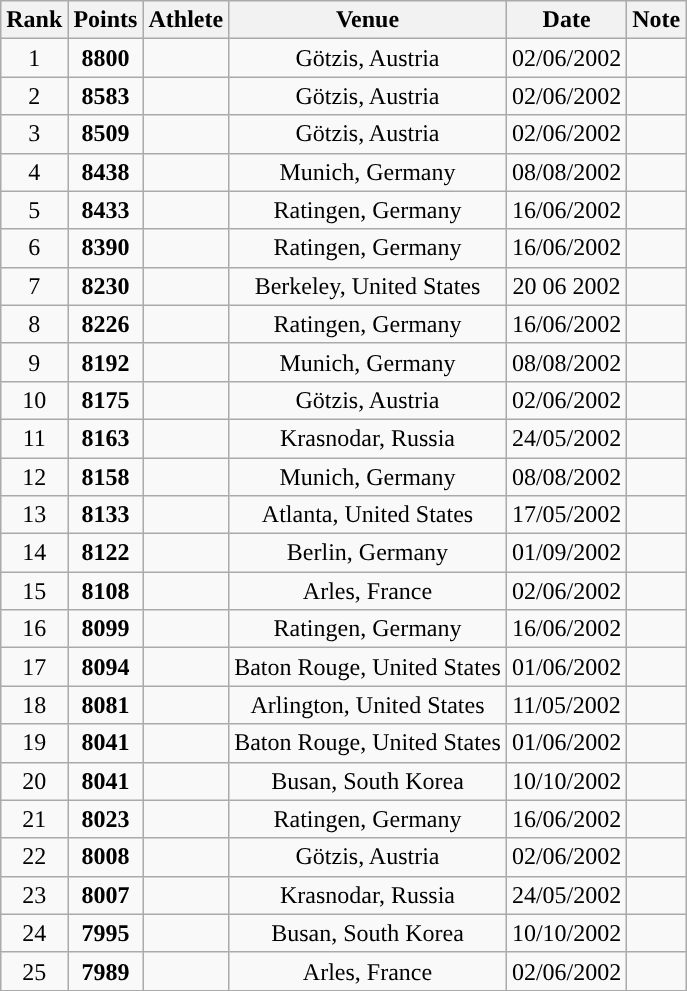<table class="wikitable" style=" text-align:center;">
<tr>
<th>Rank</th>
<th>Points</th>
<th>Athlete</th>
<th>Venue</th>
<th>Date</th>
<th>Note</th>
</tr>
<tr>
<td>1</td>
<td><strong>8800</strong></td>
<td align=left></td>
<td>Götzis, Austria</td>
<td>02/06/2002</td>
<td></td>
</tr>
<tr>
<td>2</td>
<td><strong>8583</strong></td>
<td align=left></td>
<td>Götzis, Austria</td>
<td>02/06/2002</td>
<td></td>
</tr>
<tr>
<td>3</td>
<td><strong>8509</strong></td>
<td align=left></td>
<td>Götzis, Austria</td>
<td>02/06/2002</td>
<td></td>
</tr>
<tr>
<td>4</td>
<td><strong>8438</strong></td>
<td align=left></td>
<td>Munich, Germany</td>
<td>08/08/2002</td>
<td></td>
</tr>
<tr>
<td>5</td>
<td><strong>8433</strong></td>
<td align=left></td>
<td>Ratingen, Germany</td>
<td>16/06/2002</td>
<td></td>
</tr>
<tr>
<td>6</td>
<td><strong>8390</strong></td>
<td align=left></td>
<td>Ratingen, Germany</td>
<td>16/06/2002</td>
<td></td>
</tr>
<tr>
<td>7</td>
<td><strong>8230</strong></td>
<td align=left></td>
<td>Berkeley, United States</td>
<td>20 06 2002</td>
</tr>
<tr>
<td>8</td>
<td><strong>8226</strong></td>
<td align=left></td>
<td>Ratingen, Germany</td>
<td>16/06/2002</td>
<td></td>
</tr>
<tr>
<td>9</td>
<td><strong>8192</strong></td>
<td align=left></td>
<td>Munich, Germany</td>
<td>08/08/2002</td>
<td></td>
</tr>
<tr>
<td>10</td>
<td><strong>8175</strong></td>
<td align=left></td>
<td>Götzis, Austria</td>
<td>02/06/2002</td>
<td></td>
</tr>
<tr>
<td>11</td>
<td><strong>8163</strong></td>
<td align=left></td>
<td>Krasnodar, Russia</td>
<td>24/05/2002</td>
<td></td>
</tr>
<tr>
<td>12</td>
<td><strong>8158</strong></td>
<td align=left></td>
<td>Munich, Germany</td>
<td>08/08/2002</td>
<td></td>
</tr>
<tr>
<td>13</td>
<td><strong>8133</strong></td>
<td align=left></td>
<td>Atlanta, United States</td>
<td>17/05/2002</td>
<td></td>
</tr>
<tr>
<td>14</td>
<td><strong>8122</strong></td>
<td align=left></td>
<td>Berlin, Germany</td>
<td>01/09/2002</td>
<td></td>
</tr>
<tr>
<td>15</td>
<td><strong>8108</strong></td>
<td align=left></td>
<td>Arles, France</td>
<td>02/06/2002</td>
<td></td>
</tr>
<tr>
<td>16</td>
<td><strong>8099</strong></td>
<td align=left></td>
<td>Ratingen, Germany</td>
<td>16/06/2002</td>
<td></td>
</tr>
<tr>
<td>17</td>
<td><strong>8094</strong></td>
<td align=left></td>
<td>Baton Rouge, United States</td>
<td>01/06/2002</td>
<td></td>
</tr>
<tr>
<td>18</td>
<td><strong>8081</strong></td>
<td align=left></td>
<td>Arlington, United States</td>
<td>11/05/2002</td>
<td></td>
</tr>
<tr>
<td>19</td>
<td><strong>8041</strong></td>
<td align=left></td>
<td>Baton Rouge, United States</td>
<td>01/06/2002</td>
<td></td>
</tr>
<tr>
<td>20</td>
<td><strong>8041</strong></td>
<td align=left></td>
<td>Busan, South Korea</td>
<td>10/10/2002</td>
<td></td>
</tr>
<tr>
<td>21</td>
<td><strong>8023</strong></td>
<td align=left></td>
<td>Ratingen, Germany</td>
<td>16/06/2002</td>
<td></td>
</tr>
<tr>
<td>22</td>
<td><strong>8008</strong></td>
<td align=left></td>
<td>Götzis, Austria</td>
<td>02/06/2002</td>
<td></td>
</tr>
<tr>
<td>23</td>
<td><strong>8007</strong></td>
<td align=left></td>
<td>Krasnodar, Russia</td>
<td>24/05/2002</td>
</tr>
<tr>
<td>24</td>
<td><strong>7995</strong></td>
<td align=left></td>
<td>Busan, South Korea</td>
<td>10/10/2002</td>
<td></td>
</tr>
<tr>
<td>25</td>
<td><strong>7989</strong></td>
<td align=left></td>
<td>Arles, France</td>
<td>02/06/2002</td>
<td></td>
</tr>
</table>
